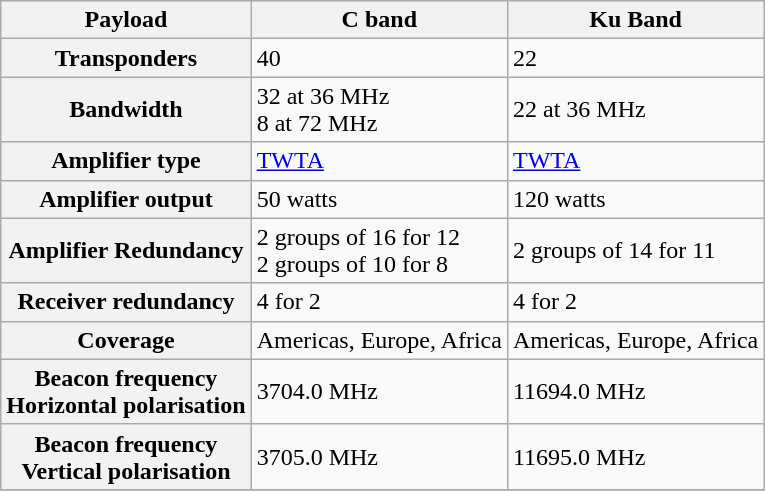<table class="wikitable">
<tr>
<th>Payload</th>
<th>C band</th>
<th>Ku Band</th>
</tr>
<tr>
<th>Transponders</th>
<td>40</td>
<td>22</td>
</tr>
<tr>
<th>Bandwidth</th>
<td>32 at 36 MHz<br>8 at 72 MHz</td>
<td>22 at 36 MHz</td>
</tr>
<tr>
<th>Amplifier type</th>
<td><a href='#'>TWTA</a></td>
<td><a href='#'>TWTA</a></td>
</tr>
<tr>
<th>Amplifier output</th>
<td>50 watts</td>
<td>120 watts</td>
</tr>
<tr>
<th>Amplifier Redundancy</th>
<td>2 groups of 16 for 12<br>2 groups of 10 for 8</td>
<td>2 groups of 14 for 11</td>
</tr>
<tr>
<th>Receiver redundancy</th>
<td>4 for 2</td>
<td>4 for 2</td>
</tr>
<tr>
<th>Coverage</th>
<td>Americas, Europe, Africa</td>
<td>Americas, Europe, Africa</td>
</tr>
<tr>
<th>Beacon frequency<br>Horizontal polarisation</th>
<td>3704.0 MHz</td>
<td>11694.0 MHz</td>
</tr>
<tr>
<th>Beacon frequency<br>Vertical polarisation</th>
<td>3705.0 MHz</td>
<td>11695.0 MHz</td>
</tr>
<tr>
</tr>
</table>
